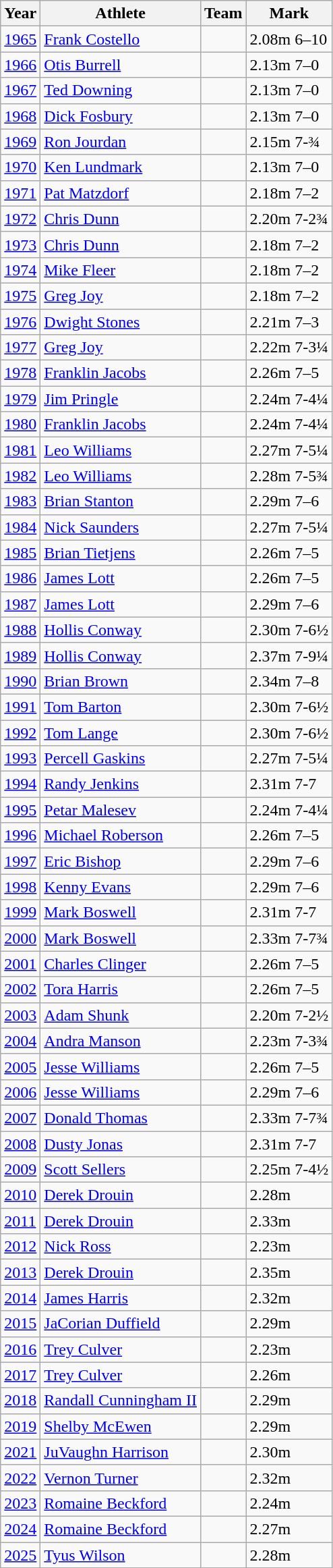<table class="wikitable sortable">
<tr>
<th>Year</th>
<th>Athlete</th>
<th>Team</th>
<th>Mark</th>
</tr>
<tr>
<td><a href='#'>1965</a></td>
<td><a href='#'>Frank Costello</a></td>
<td></td>
<td>2.08m 6–10</td>
</tr>
<tr>
<td><a href='#'>1966</a></td>
<td><a href='#'>Otis Burrell</a></td>
<td></td>
<td>2.13m 7–0</td>
</tr>
<tr>
<td><a href='#'>1967</a></td>
<td><a href='#'>Ted Downing</a></td>
<td></td>
<td>2.13m 7–0</td>
</tr>
<tr>
<td><a href='#'>1968</a></td>
<td><a href='#'>Dick Fosbury</a></td>
<td></td>
<td>2.13m 7–0</td>
</tr>
<tr>
<td><a href='#'>1969</a></td>
<td><a href='#'>Ron Jourdan</a></td>
<td></td>
<td>2.15m 7-¾</td>
</tr>
<tr>
<td><a href='#'>1970</a></td>
<td><a href='#'>Ken Lundmark</a></td>
<td></td>
<td>2.13m 7–0</td>
</tr>
<tr>
<td><a href='#'>1971</a></td>
<td><a href='#'>Pat Matzdorf</a></td>
<td></td>
<td>2.18m 7–2</td>
</tr>
<tr>
<td><a href='#'>1972</a></td>
<td><a href='#'>Chris Dunn</a></td>
<td></td>
<td>2.20m 7-2¾</td>
</tr>
<tr>
<td><a href='#'>1973</a></td>
<td><a href='#'>Chris Dunn</a></td>
<td></td>
<td>2.18m 7–2</td>
</tr>
<tr>
<td><a href='#'>1974</a></td>
<td><a href='#'>Mike Fleer</a></td>
<td></td>
<td>2.18m 7–2</td>
</tr>
<tr>
<td><a href='#'>1975</a></td>
<td><a href='#'>Greg Joy</a></td>
<td></td>
<td>2.18m 7–2</td>
</tr>
<tr>
<td><a href='#'>1976</a></td>
<td><a href='#'>Dwight Stones</a></td>
<td></td>
<td>2.21m 7–3</td>
</tr>
<tr>
<td><a href='#'>1977</a></td>
<td><a href='#'>Greg Joy</a></td>
<td></td>
<td>2.22m 7-3¼</td>
</tr>
<tr>
<td><a href='#'>1978</a></td>
<td><a href='#'>Franklin Jacobs</a></td>
<td></td>
<td>2.26m 7–5</td>
</tr>
<tr>
<td><a href='#'>1979</a></td>
<td><a href='#'>Jim Pringle</a></td>
<td></td>
<td>2.24m 7-4¼</td>
</tr>
<tr>
<td><a href='#'>1980</a></td>
<td><a href='#'>Franklin Jacobs</a></td>
<td></td>
<td>2.24m 7-4¼</td>
</tr>
<tr>
<td><a href='#'>1981</a></td>
<td><a href='#'>Leo Williams</a></td>
<td></td>
<td>2.27m 7-5¼</td>
</tr>
<tr>
<td><a href='#'>1982</a></td>
<td><a href='#'>Leo Williams</a></td>
<td></td>
<td>2.28m 7-5¾</td>
</tr>
<tr>
<td><a href='#'>1983</a></td>
<td><a href='#'>Brian Stanton</a></td>
<td></td>
<td>2.29m 7–6</td>
</tr>
<tr>
<td><a href='#'>1984</a></td>
<td><a href='#'>Nick Saunders</a></td>
<td></td>
<td>2.27m 7-5¼</td>
</tr>
<tr>
<td><a href='#'>1985</a></td>
<td><a href='#'>Brian Tietjens</a></td>
<td></td>
<td>2.26m 7–5</td>
</tr>
<tr>
<td><a href='#'>1986</a></td>
<td><a href='#'>James Lott</a></td>
<td></td>
<td>2.26m 7–5</td>
</tr>
<tr>
<td><a href='#'>1987</a></td>
<td><a href='#'>James Lott</a></td>
<td></td>
<td>2.29m 7–6</td>
</tr>
<tr>
<td><a href='#'>1988</a></td>
<td><a href='#'>Hollis Conway</a></td>
<td></td>
<td>2.30m 7-6½</td>
</tr>
<tr>
<td><a href='#'>1989</a></td>
<td><a href='#'>Hollis Conway</a></td>
<td></td>
<td>2.37m 7-9¼</td>
</tr>
<tr>
<td><a href='#'>1990</a></td>
<td><a href='#'>Brian Brown</a></td>
<td></td>
<td>2.34m 7–8</td>
</tr>
<tr>
<td><a href='#'>1991</a></td>
<td><a href='#'>Tom Barton</a></td>
<td></td>
<td>2.30m 7-6½</td>
</tr>
<tr>
<td><a href='#'>1992</a></td>
<td><a href='#'>Tom Lange</a></td>
<td></td>
<td>2.30m 7-6½</td>
</tr>
<tr>
<td><a href='#'>1993</a></td>
<td><a href='#'>Percell Gaskins</a></td>
<td></td>
<td>2.27m 7-5¼</td>
</tr>
<tr>
<td><a href='#'>1994</a></td>
<td><a href='#'>Randy Jenkins</a></td>
<td></td>
<td>2.31m 7-7</td>
</tr>
<tr>
<td><a href='#'>1995</a></td>
<td><a href='#'>Petar Malesev</a></td>
<td></td>
<td>2.24m 7-4¼</td>
</tr>
<tr>
<td><a href='#'>1996</a></td>
<td><a href='#'>Michael Roberson</a></td>
<td></td>
<td>2.26m 7–5</td>
</tr>
<tr>
<td><a href='#'>1997</a></td>
<td><a href='#'>Eric Bishop</a></td>
<td></td>
<td>2.29m 7–6</td>
</tr>
<tr>
<td><a href='#'>1998</a></td>
<td><a href='#'>Kenny Evans</a></td>
<td></td>
<td>2.29m 7–6</td>
</tr>
<tr>
<td><a href='#'>1999</a></td>
<td><a href='#'>Mark Boswell</a></td>
<td></td>
<td>2.31m 7-7</td>
</tr>
<tr>
<td><a href='#'>2000</a></td>
<td><a href='#'>Mark Boswell</a></td>
<td></td>
<td>2.33m 7-7¾</td>
</tr>
<tr>
<td><a href='#'>2001</a></td>
<td><a href='#'>Charles Clinger</a></td>
<td></td>
<td>2.26m 7–5</td>
</tr>
<tr>
<td><a href='#'>2002</a></td>
<td><a href='#'>Tora Harris</a></td>
<td></td>
<td>2.26m 7–5</td>
</tr>
<tr>
<td><a href='#'>2003</a></td>
<td><a href='#'>Adam Shunk</a></td>
<td></td>
<td>2.20m 7-2½</td>
</tr>
<tr>
<td><a href='#'>2004</a></td>
<td><a href='#'>Andra Manson</a></td>
<td></td>
<td>2.23m 7-3¾</td>
</tr>
<tr>
<td><a href='#'>2005</a></td>
<td><a href='#'>Jesse Williams</a></td>
<td></td>
<td>2.26m 7–5</td>
</tr>
<tr>
<td><a href='#'>2006</a></td>
<td><a href='#'>Jesse Williams</a></td>
<td></td>
<td>2.29m 7–6</td>
</tr>
<tr>
<td><a href='#'>2007</a></td>
<td><a href='#'>Donald Thomas</a></td>
<td></td>
<td>2.33m 7-7¾</td>
</tr>
<tr>
<td><a href='#'>2008</a></td>
<td><a href='#'>Dusty Jonas</a></td>
<td></td>
<td>2.31m 7-7</td>
</tr>
<tr>
<td><a href='#'>2009</a></td>
<td><a href='#'>Scott Sellers</a></td>
<td></td>
<td>2.25m 7-4½</td>
</tr>
<tr>
<td><a href='#'>2010</a></td>
<td><a href='#'>Derek Drouin</a></td>
<td></td>
<td>2.28m</td>
</tr>
<tr>
<td><a href='#'>2011</a></td>
<td><a href='#'>Derek Drouin</a></td>
<td></td>
<td>2.33m</td>
</tr>
<tr>
<td><a href='#'>2012</a></td>
<td><a href='#'>Nick Ross</a></td>
<td></td>
<td>2.23m</td>
</tr>
<tr>
<td><a href='#'>2013</a></td>
<td><a href='#'>Derek Drouin</a></td>
<td></td>
<td>2.35m</td>
</tr>
<tr>
<td><a href='#'>2014</a></td>
<td><a href='#'>James Harris</a></td>
<td></td>
<td>2.32m </td>
</tr>
<tr>
<td><a href='#'>2015</a></td>
<td><a href='#'>JaCorian Duffield</a></td>
<td></td>
<td>2.29m</td>
</tr>
<tr>
<td><a href='#'>2016</a></td>
<td><a href='#'>Trey Culver</a></td>
<td></td>
<td>2.23m</td>
</tr>
<tr>
<td><a href='#'>2017</a></td>
<td><a href='#'>Trey Culver</a></td>
<td></td>
<td>2.26m</td>
</tr>
<tr>
<td><a href='#'>2018</a></td>
<td><a href='#'>Randall Cunningham II</a></td>
<td></td>
<td>2.29m</td>
</tr>
<tr>
<td><a href='#'>2019</a></td>
<td><a href='#'>Shelby McEwen</a></td>
<td></td>
<td>2.29m</td>
</tr>
<tr>
<td><a href='#'>2021</a></td>
<td><a href='#'>JuVaughn Harrison</a></td>
<td></td>
<td>2.30m</td>
</tr>
<tr>
<td><a href='#'>2022</a></td>
<td><a href='#'>Vernon Turner</a></td>
<td></td>
<td>2.32m</td>
</tr>
<tr>
<td><a href='#'>2023</a></td>
<td><a href='#'>Romaine Beckford</a></td>
<td></td>
<td>2.24m </td>
</tr>
<tr>
<td><a href='#'>2024</a></td>
<td><a href='#'>Romaine Beckford</a></td>
<td></td>
<td>2.27m</td>
</tr>
<tr>
<td><a href='#'>2025</a></td>
<td><a href='#'>Tyus Wilson</a></td>
<td></td>
<td>2.28m</td>
</tr>
</table>
